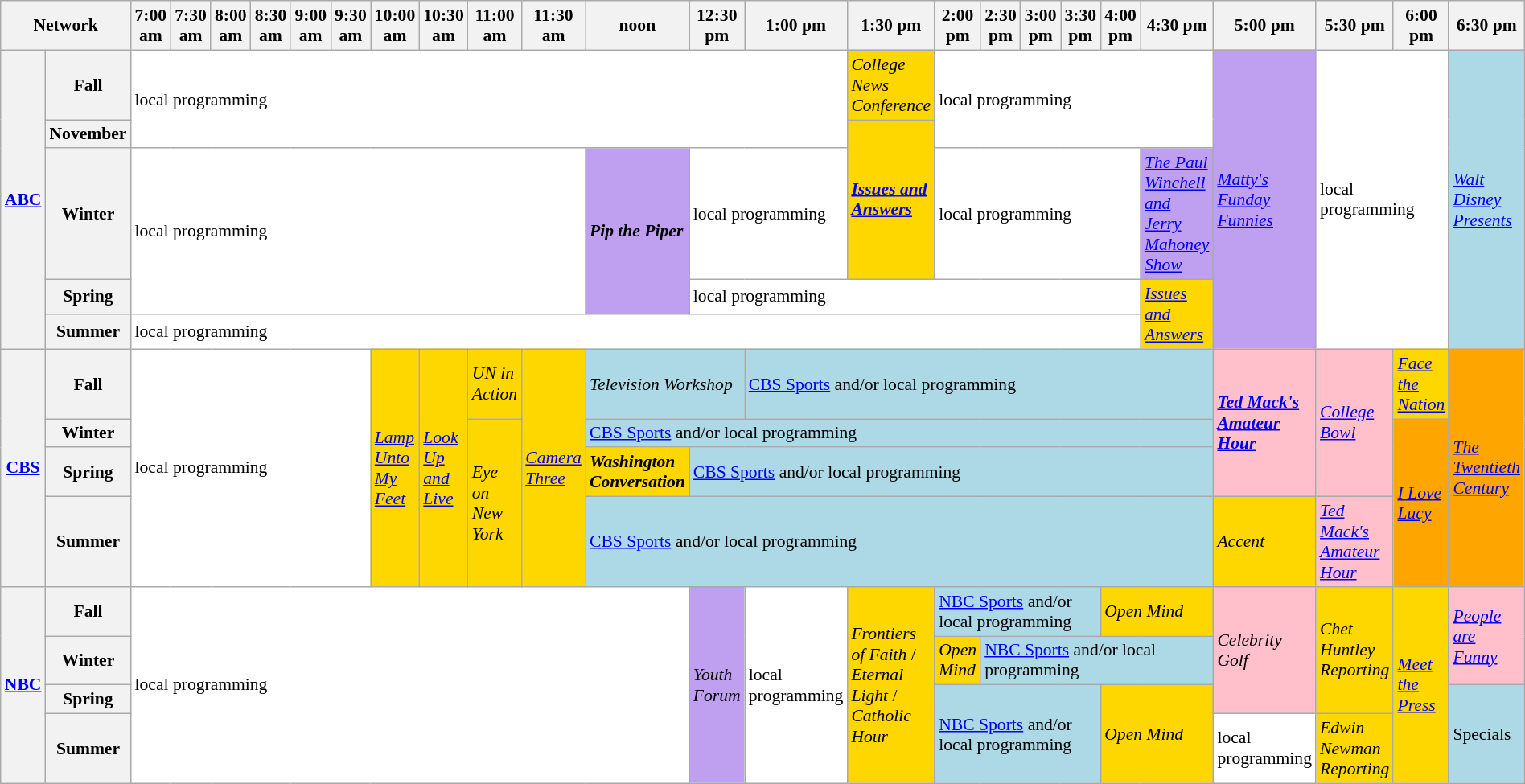<table class=wikitable style="font-size:90%">
<tr>
<th width="1.5%" bgcolor="#C0C0C0" colspan="2">Network</th>
<th width="13%" bgcolor="#C0C0C0">7:00 am</th>
<th width="14%" bgcolor="#C0C0C0">7:30 am</th>
<th width="13%" bgcolor="#C0C0C0">8:00 am</th>
<th width="14%" bgcolor="#C0C0C0">8:30 am</th>
<th width="13%" bgcolor="#C0C0C0">9:00 am</th>
<th width="14%" bgcolor="#C0C0C0">9:30 am</th>
<th width="13%" bgcolor="#C0C0C0">10:00 am</th>
<th width="14%" bgcolor="#C0C0C0">10:30 am</th>
<th width="13%" bgcolor="#C0C0C0">11:00 am</th>
<th width="14%" bgcolor="#C0C0C0">11:30 am</th>
<th width="13%" bgcolor="#C0C0C0">noon</th>
<th width="14%" bgcolor="#C0C0C0">12:30 pm</th>
<th width="13%" bgcolor="#C0C0C0">1:00 pm</th>
<th width="14%" bgcolor="#C0C0C0">1:30 pm</th>
<th width="13%" bgcolor="#C0C0C0">2:00 pm</th>
<th width="14%" bgcolor="#C0C0C0">2:30 pm</th>
<th width="13%" bgcolor="#C0C0C0">3:00 pm</th>
<th width="14%" bgcolor="#C0C0C0">3:30 pm</th>
<th width="13%" bgcolor="#C0C0C0">4:00 pm</th>
<th width="14%" bgcolor="#C0C0C0">4:30 pm</th>
<th width="13%" bgcolor="#C0C0C0">5:00 pm</th>
<th width="14%" bgcolor="#C0C0C0">5:30 pm</th>
<th width="13%" bgcolor="#C0C0C0">6:00 pm</th>
<th width="14%" bgcolor="#C0C0C0">6:30 pm</th>
</tr>
<tr>
<th bgcolor="#C0C0C0" rowspan=5><a href='#'>ABC</a></th>
<th bgcolor=#C0C0C0>Fall</th>
<td bgcolor="white" colspan="13" rowspan=2>local programming</td>
<td bgcolor="gold"><em>College News Conference</em></td>
<td bgcolor="white" colspan="6" rowspan=2>local programming</td>
<td bgcolor="bf9fef" rowspan=5><em><a href='#'>Matty's Funday Funnies</a></em></td>
<td bgcolor="white" colspan="2" rowspan=5>local programming</td>
<td bgcolor="lightblue" rowspan=5><em><a href='#'>Walt Disney Presents</a></em></td>
</tr>
<tr>
<th bgcolor=#C0C0C0>November</th>
<td bgcolor="gold" rowspan=2><strong><em><a href='#'>Issues and Answers</a></em></strong></td>
</tr>
<tr>
<th bgcolor=#C0C0C0>Winter</th>
<td bgcolor="white"  rowspan=2 colspan="10">local programming</td>
<td bgcolor="bf9fef" rowspan=2><strong><em>Pip the Piper</em></strong></td>
<td bgcolor="white" colspan="2">local programming</td>
<td bgcolor="white" colspan="5">local programming</td>
<td bgcolor="bf9fef"><em><a href='#'>The Paul Winchell and Jerry Mahoney Show</a></em></td>
</tr>
<tr>
<th bgcolor=#C0C0C0>Spring</th>
<td bgcolor="white" colspan="8">local programming</td>
<td bgcolor="gold"rowspan=2><em><a href='#'>Issues and Answers</a></em></td>
</tr>
<tr>
<th bgcolor=#C0C0C0>Summer</th>
<td bgcolor="white" colspan="19">local programming</td>
</tr>
<tr>
<th bgcolor="#C0C0C0" rowspan=4><a href='#'>CBS</a></th>
<th bgcolor=#C0C0C0>Fall</th>
<td bgcolor="white" colspan="6" rowspan=4>local programming</td>
<td bgcolor=gold rowspan=4><em><a href='#'>Lamp Unto My Feet</a></em></td>
<td bgcolor="gold" rowspan=4><em><a href='#'>Look Up and Live</a></em></td>
<td bgcolor="gold"><em>UN in Action</em></td>
<td bgcolor="gold" rowspan=4><em><a href='#'>Camera Three</a></em></td>
<td bgcolor="lightblue" colspan=2><em>Television Workshop</em></td>
<td bgcolor="lightblue" colspan=8><a href='#'>CBS Sports</a> and/or local programming</td>
<td bgcolor="pink" rowspan=3><strong><em><a href='#'>Ted Mack's Amateur Hour</a></em></strong></td>
<td bgcolor="pink" rowspan=3><em><a href='#'>College Bowl</a></em></td>
<td bgcolor="gold"><em><a href='#'>Face the Nation</a></em></td>
<td bgcolor="orange" rowspan=4><em><a href='#'>The Twentieth Century</a></em> </td>
</tr>
<tr>
<th bgcolor=#C0C0C0>Winter</th>
<td bgcolor="gold" rowspan=3><em>Eye on New York</em></td>
<td bgcolor="lightblue" colspan=10><a href='#'>CBS Sports</a> and/or local programming</td>
<td bgcolor="orange" rowspan=3><em><a href='#'>I Love Lucy</a></em> </td>
</tr>
<tr>
<th bgcolor=#C0C0C0>Spring</th>
<td bgcolor="gold"><strong><em>Washington Conversation</em></strong></td>
<td bgcolor="lightblue" colspan=9><a href='#'>CBS Sports</a> and/or local programming</td>
</tr>
<tr>
<th bgcolor=#C0C0C0>Summer</th>
<td bgcolor="lightblue" colspan=10><a href='#'>CBS Sports</a> and/or local programming</td>
<td bgcolor="gold"><em>Accent</em></td>
<td bgcolor="pink"><em><a href='#'>Ted Mack's Amateur Hour</a></em></td>
</tr>
<tr>
<th bgcolor="#C0C0C0" rowspan=4><a href='#'>NBC</a></th>
<th bgcolor=#C0C0C0>Fall</th>
<td bgcolor="white" colspan="11" rowspan=4>local programming</td>
<td bgcolor="bf9fef" rowspan=4><em>Youth Forum</em></td>
<td bgcolor="white" rowspan=4>local programming</td>
<td bgcolor="gold" rowspan=4><em>Frontiers of Faith</em> / <em>Eternal Light</em> / <em>Catholic Hour</em></td>
<td bgcolor="lightblue" colspan="4"><a href='#'>NBC Sports</a> and/or local programming</td>
<td bgcolor="gold" colspan="2"><em>Open Mind</em></td>
<td bgcolor="pink" rowspan=3><em>Celebrity Golf</em></td>
<td bgcolor="gold" rowspan=3><em>Chet Huntley Reporting</em></td>
<td bgcolor="gold" rowspan=4><em><a href='#'>Meet the Press</a></em></td>
<td bgcolor="pink" rowspan=2><em><a href='#'>People are Funny</a></em> </td>
</tr>
<tr>
<th bgcolor=#C0C0C0>Winter</th>
<td bgcolor="gold"><em>Open Mind</em></td>
<td bgcolor="lightblue" colspan="5"><a href='#'>NBC Sports</a> and/or local programming</td>
</tr>
<tr>
<th bgcolor=#C0C0C0>Spring</th>
<td bgcolor="lightblue" colspan="4"rowspan=2><a href='#'>NBC Sports</a> and/or local programming</td>
<td bgcolor="gold" colspan="2"rowspan=2><em>Open Mind</em></td>
<td bgcolor="lightblue" rowspan=2>Specials</td>
</tr>
<tr>
<th bgcolor=#C0C0C0>Summer</th>
<td bgcolor="white">local programming</td>
<td bgcolor="gold"><em>Edwin Newman Reporting</em></td>
</tr>
</table>
